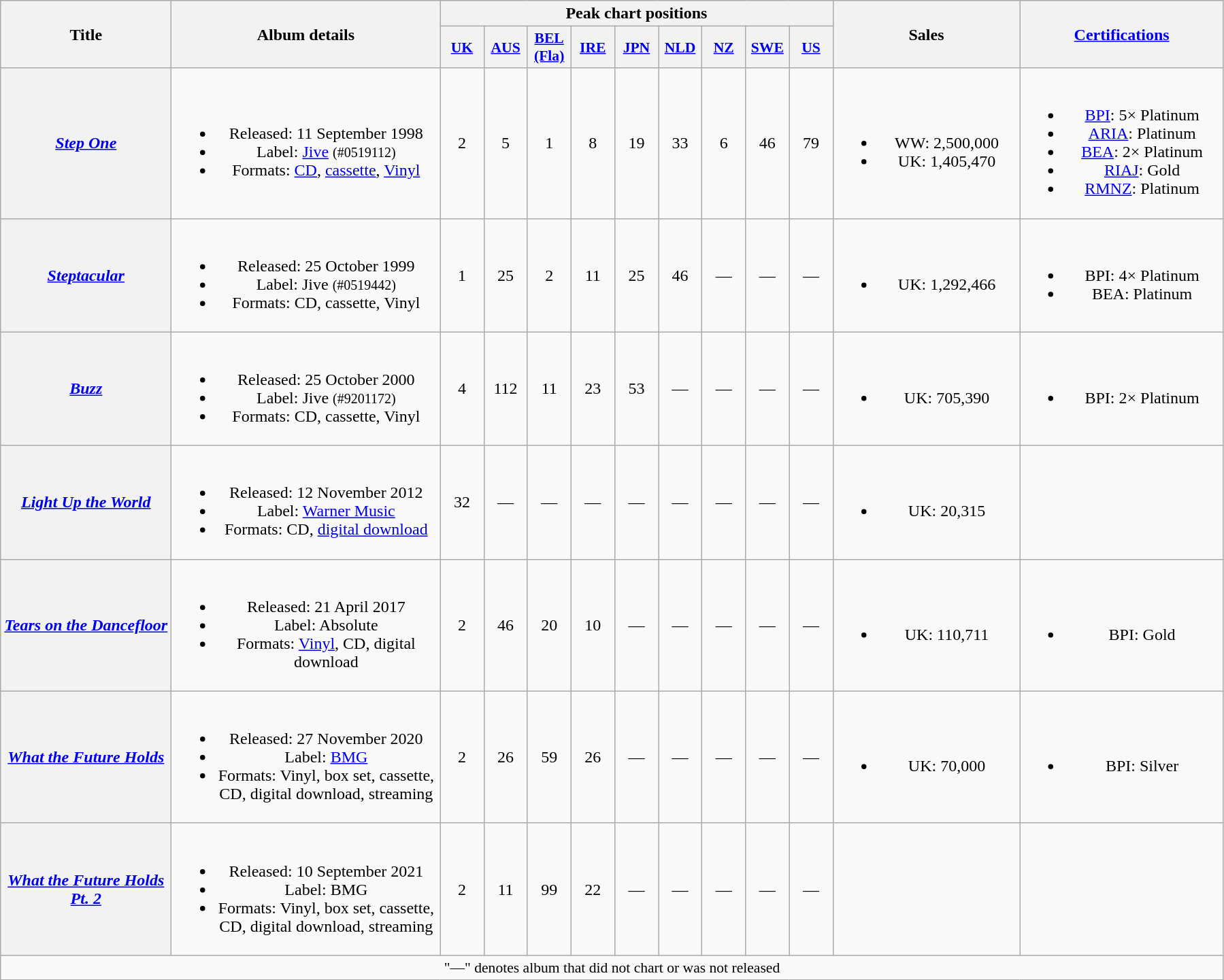<table class="wikitable plainrowheaders" style="text-align:center;" border="1">
<tr>
<th scope="col" rowspan="2" style="width:10em;">Title</th>
<th scope="col" rowspan="2" style="width:16em;">Album details</th>
<th scope="col" colspan="9">Peak chart positions</th>
<th scope="col" rowspan="2" style="width:11em;">Sales</th>
<th scope="col" rowspan="2" style="width:12em;"><a href='#'>Certifications</a></th>
</tr>
<tr>
<th scope="col" style="width:2.5em;font-size:90%;"><a href='#'>UK</a><br></th>
<th scope="col" style="width:2.5em;font-size:90%;"><a href='#'>AUS</a><br></th>
<th scope="col" style="width:2.5em;font-size:90%;"><a href='#'>BEL (Fla)</a><br></th>
<th scope="col" style="width:2.5em;font-size:90%;"><a href='#'>IRE</a><br></th>
<th scope="col" style="width:2.5em;font-size:90%;"><a href='#'>JPN</a><br></th>
<th scope="col" style="width:2.5em;font-size:90%;"><a href='#'>NLD</a><br></th>
<th scope="col" style="width:2.5em;font-size:90%;"><a href='#'>NZ</a><br></th>
<th scope="col" style="width:2.5em;font-size:90%;"><a href='#'>SWE</a><br></th>
<th scope="col" style="width:2.5em;font-size:90%;"><a href='#'>US</a><br></th>
</tr>
<tr>
<th scope="row"><em><a href='#'>Step One</a></em></th>
<td><br><ul><li>Released: 11 September 1998</li><li>Label: <a href='#'>Jive</a> <small>(#0519112)</small></li><li>Formats: <a href='#'>CD</a>, <a href='#'>cassette</a>, <a href='#'>Vinyl</a></li></ul></td>
<td>2</td>
<td>5</td>
<td>1</td>
<td>8</td>
<td>19</td>
<td>33</td>
<td>6</td>
<td>46</td>
<td>79</td>
<td><br><ul><li>WW: 2,500,000</li><li>UK: 1,405,470</li></ul></td>
<td><br><ul><li><a href='#'>BPI</a>: 5× Platinum</li><li><a href='#'>ARIA</a>: Platinum</li><li><a href='#'>BEA</a>: 2× Platinum</li><li><a href='#'>RIAJ</a>: Gold</li><li><a href='#'>RMNZ</a>: Platinum</li></ul></td>
</tr>
<tr>
<th scope="row"><em><a href='#'>Steptacular</a></em></th>
<td><br><ul><li>Released: 25 October 1999</li><li>Label: Jive <small>(#0519442)</small></li><li>Formats: CD, cassette, Vinyl</li></ul></td>
<td>1</td>
<td>25</td>
<td>2</td>
<td>11</td>
<td>25</td>
<td>46</td>
<td>—</td>
<td>—</td>
<td>—</td>
<td><br><ul><li>UK: 1,292,466</li></ul></td>
<td><br><ul><li>BPI: 4× Platinum</li><li>BEA: Platinum</li></ul></td>
</tr>
<tr>
<th scope="row"><em><a href='#'>Buzz</a></em></th>
<td><br><ul><li>Released: 25 October 2000</li><li>Label: Jive <small>(#9201172)</small></li><li>Formats: CD, cassette, Vinyl</li></ul></td>
<td>4</td>
<td>112</td>
<td>11</td>
<td>23</td>
<td>53</td>
<td>—</td>
<td>—</td>
<td>—</td>
<td>—</td>
<td><br><ul><li>UK: 705,390</li></ul></td>
<td><br><ul><li>BPI: 2× Platinum</li></ul></td>
</tr>
<tr>
<th scope="row"><em><a href='#'>Light Up the World</a></em></th>
<td><br><ul><li>Released: 12 November 2012</li><li>Label: <a href='#'>Warner Music</a></li><li>Formats: CD, <a href='#'>digital download</a></li></ul></td>
<td>32</td>
<td>—</td>
<td>—</td>
<td>—</td>
<td>—</td>
<td>—</td>
<td>—</td>
<td>—</td>
<td>—</td>
<td><br><ul><li>UK: 20,315</li></ul></td>
<td></td>
</tr>
<tr>
<th scope="row"><em><a href='#'>Tears on the Dancefloor</a></em></th>
<td><br><ul><li>Released: 21 April 2017</li><li>Label: Absolute</li><li>Formats: <a href='#'>Vinyl</a>, CD, digital download</li></ul></td>
<td>2</td>
<td>46</td>
<td>20</td>
<td>10</td>
<td>—</td>
<td>—</td>
<td>—</td>
<td>—</td>
<td>—</td>
<td><br><ul><li>UK: 110,711</li></ul></td>
<td><br><ul><li>BPI: Gold</li></ul></td>
</tr>
<tr>
<th scope="row"><em><a href='#'>What the Future Holds</a></em></th>
<td><br><ul><li>Released: 27 November 2020</li><li>Label: <a href='#'>BMG</a></li><li>Formats: Vinyl, box set, cassette, CD, digital download, streaming</li></ul></td>
<td>2</td>
<td>26</td>
<td>59</td>
<td>26</td>
<td>—</td>
<td>—</td>
<td>—</td>
<td>—</td>
<td>—</td>
<td><br><ul><li>UK: 70,000</li></ul></td>
<td><br><ul><li>BPI: Silver</li></ul></td>
</tr>
<tr>
<th scope="row"><em><a href='#'>What the Future Holds Pt. 2</a></em></th>
<td><br><ul><li>Released: 10 September 2021</li><li>Label: BMG</li><li>Formats: Vinyl, box set, cassette, CD, digital download, streaming</li></ul></td>
<td>2</td>
<td>11</td>
<td>99</td>
<td>22</td>
<td>—</td>
<td>—</td>
<td>—</td>
<td>—</td>
<td>—</td>
<td></td>
<td></td>
</tr>
<tr>
<td colspan="13" style="font-size:90%">"—" denotes album that did not chart or was not released</td>
</tr>
</table>
